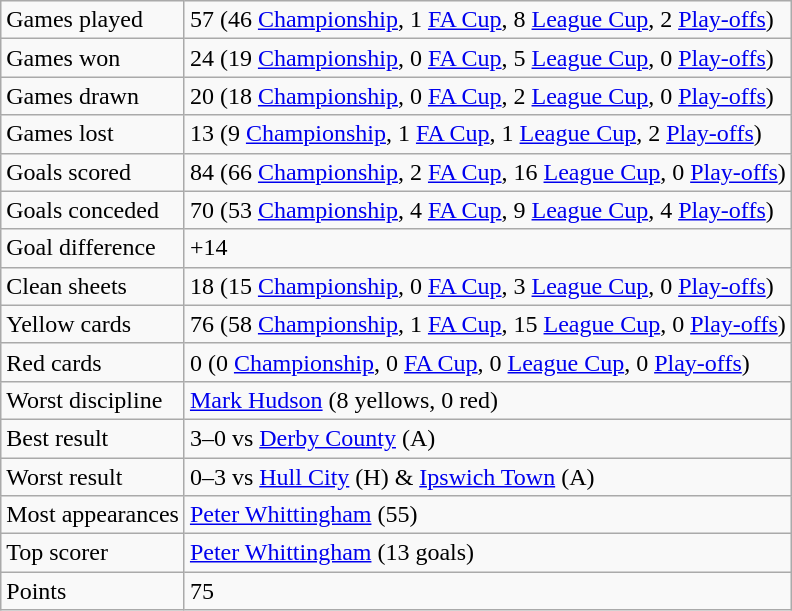<table class="wikitable">
<tr>
<td>Games played</td>
<td>57 (46 <a href='#'>Championship</a>, 1 <a href='#'>FA Cup</a>, 8 <a href='#'>League Cup</a>, 2 <a href='#'>Play-offs</a>)</td>
</tr>
<tr>
<td>Games won</td>
<td>24 (19 <a href='#'>Championship</a>, 0 <a href='#'>FA Cup</a>, 5 <a href='#'>League Cup</a>, 0 <a href='#'>Play-offs</a>)</td>
</tr>
<tr>
<td>Games drawn</td>
<td>20 (18 <a href='#'>Championship</a>, 0 <a href='#'>FA Cup</a>, 2 <a href='#'>League Cup</a>, 0 <a href='#'>Play-offs</a>)</td>
</tr>
<tr>
<td>Games lost</td>
<td>13 (9 <a href='#'>Championship</a>, 1 <a href='#'>FA Cup</a>, 1 <a href='#'>League Cup</a>, 2 <a href='#'>Play-offs</a>)</td>
</tr>
<tr>
<td>Goals scored</td>
<td>84 (66 <a href='#'>Championship</a>, 2 <a href='#'>FA Cup</a>, 16 <a href='#'>League Cup</a>, 0 <a href='#'>Play-offs</a>)</td>
</tr>
<tr>
<td>Goals conceded</td>
<td>70 (53 <a href='#'>Championship</a>, 4 <a href='#'>FA Cup</a>, 9 <a href='#'>League Cup</a>, 4 <a href='#'>Play-offs</a>)</td>
</tr>
<tr>
<td>Goal difference</td>
<td>+14</td>
</tr>
<tr>
<td>Clean sheets</td>
<td>18 (15 <a href='#'>Championship</a>, 0 <a href='#'>FA Cup</a>, 3 <a href='#'>League Cup</a>, 0 <a href='#'>Play-offs</a>)</td>
</tr>
<tr>
<td>Yellow cards</td>
<td>76 (58 <a href='#'>Championship</a>, 1 <a href='#'>FA Cup</a>, 15 <a href='#'>League Cup</a>, 0 <a href='#'>Play-offs</a>)</td>
</tr>
<tr>
<td>Red cards</td>
<td>0 (0 <a href='#'>Championship</a>, 0 <a href='#'>FA Cup</a>, 0 <a href='#'>League Cup</a>, 0 <a href='#'>Play-offs</a>)</td>
</tr>
<tr>
<td>Worst discipline</td>
<td><a href='#'>Mark Hudson</a> (8 yellows, 0 red)</td>
</tr>
<tr>
<td>Best result</td>
<td>3–0 vs <a href='#'>Derby County</a> (A)</td>
</tr>
<tr>
<td>Worst result</td>
<td>0–3 vs <a href='#'>Hull City</a> (H) & <a href='#'>Ipswich Town</a> (A)</td>
</tr>
<tr>
<td>Most appearances</td>
<td><a href='#'>Peter Whittingham</a> (55)</td>
</tr>
<tr>
<td>Top scorer</td>
<td><a href='#'>Peter Whittingham</a> (13 goals)</td>
</tr>
<tr>
<td>Points</td>
<td>75</td>
</tr>
</table>
